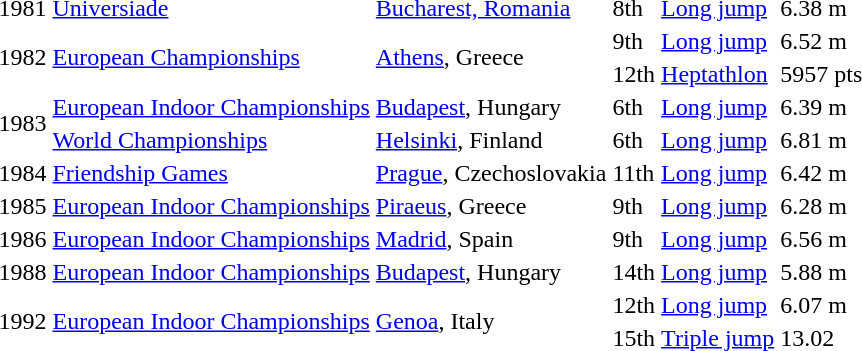<table>
<tr>
<td>1981</td>
<td><a href='#'>Universiade</a></td>
<td><a href='#'>Bucharest, Romania</a></td>
<td>8th</td>
<td><a href='#'>Long jump</a></td>
<td>6.38 m</td>
</tr>
<tr>
<td rowspan=2>1982</td>
<td rowspan=2><a href='#'>European Championships</a></td>
<td rowspan=2><a href='#'>Athens</a>, Greece</td>
<td>9th</td>
<td><a href='#'>Long jump</a></td>
<td>6.52 m</td>
</tr>
<tr>
<td>12th</td>
<td><a href='#'>Heptathlon</a></td>
<td>5957 pts</td>
</tr>
<tr>
<td rowspan=2>1983</td>
<td><a href='#'>European Indoor Championships</a></td>
<td><a href='#'>Budapest</a>, Hungary</td>
<td>6th</td>
<td><a href='#'>Long jump</a></td>
<td>6.39 m</td>
</tr>
<tr>
<td><a href='#'>World Championships</a></td>
<td><a href='#'>Helsinki</a>, Finland</td>
<td>6th</td>
<td><a href='#'>Long jump</a></td>
<td>6.81 m</td>
</tr>
<tr>
<td>1984</td>
<td><a href='#'>Friendship Games</a></td>
<td><a href='#'>Prague</a>, Czechoslovakia</td>
<td>11th</td>
<td><a href='#'>Long jump</a></td>
<td>6.42 m</td>
</tr>
<tr>
<td>1985</td>
<td><a href='#'>European Indoor Championships</a></td>
<td><a href='#'>Piraeus</a>, Greece</td>
<td>9th</td>
<td><a href='#'>Long jump</a></td>
<td>6.28 m</td>
</tr>
<tr>
<td>1986</td>
<td><a href='#'>European Indoor Championships</a></td>
<td><a href='#'>Madrid</a>, Spain</td>
<td>9th</td>
<td><a href='#'>Long jump</a></td>
<td>6.56 m</td>
</tr>
<tr>
<td>1988</td>
<td><a href='#'>European Indoor Championships</a></td>
<td><a href='#'>Budapest</a>, Hungary</td>
<td>14th</td>
<td><a href='#'>Long jump</a></td>
<td>5.88 m</td>
</tr>
<tr>
<td rowspan=2>1992</td>
<td rowspan=2><a href='#'>European Indoor Championships</a></td>
<td rowspan=2><a href='#'>Genoa</a>, Italy</td>
<td>12th</td>
<td><a href='#'>Long jump</a></td>
<td>6.07 m</td>
</tr>
<tr>
<td>15th</td>
<td><a href='#'>Triple jump</a></td>
<td>13.02</td>
</tr>
</table>
